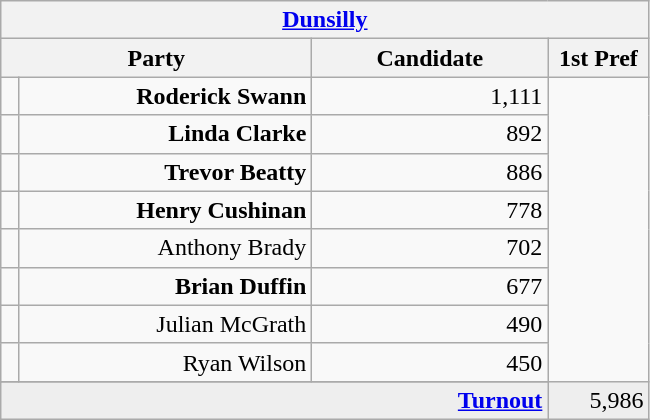<table class="wikitable">
<tr>
<th colspan="4" align="center"><a href='#'>Dunsilly</a></th>
</tr>
<tr>
<th colspan="2" align="center" width=200>Party</th>
<th width=150>Candidate</th>
<th width=60>1st Pref</th>
</tr>
<tr>
<td></td>
<td align="right"><strong>Roderick Swann</strong></td>
<td align="right">1,111</td>
</tr>
<tr>
<td></td>
<td align="right"><strong>Linda Clarke</strong></td>
<td align="right">892</td>
</tr>
<tr>
<td></td>
<td align="right"><strong>Trevor Beatty</strong></td>
<td align="right">886</td>
</tr>
<tr>
<td></td>
<td align="right"><strong>Henry Cushinan</strong></td>
<td align="right">778</td>
</tr>
<tr>
<td></td>
<td align="right">Anthony Brady</td>
<td align="right">702</td>
</tr>
<tr>
<td></td>
<td align="right"><strong>Brian Duffin</strong></td>
<td align="right">677</td>
</tr>
<tr>
<td></td>
<td align="right">Julian McGrath</td>
<td align="right">490</td>
</tr>
<tr>
<td></td>
<td align="right">Ryan Wilson</td>
<td align="right">450</td>
</tr>
<tr>
</tr>
<tr bgcolor="EEEEEE">
<td colspan=3 align="right"><strong><a href='#'>Turnout</a></strong></td>
<td align="right">5,986</td>
</tr>
</table>
